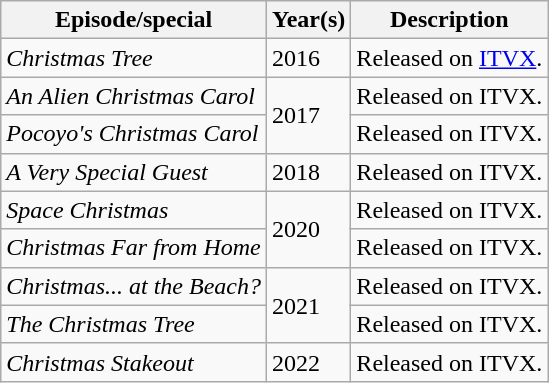<table class="wikitable sortable">
<tr>
<th>Episode/special</th>
<th>Year(s)</th>
<th>Description</th>
</tr>
<tr>
<td><em>Christmas Tree</em></td>
<td>2016</td>
<td>Released on <a href='#'>ITVX</a>.</td>
</tr>
<tr>
<td><em>An Alien Christmas Carol</em></td>
<td rowspan="2">2017</td>
<td>Released on ITVX.</td>
</tr>
<tr>
<td><em>Pocoyo's Christmas Carol</em></td>
<td>Released on ITVX.</td>
</tr>
<tr>
<td><em>A Very Special Guest</em></td>
<td>2018</td>
<td>Released on ITVX.</td>
</tr>
<tr>
<td><em>Space Christmas</em></td>
<td rowspan="2">2020</td>
<td>Released on ITVX.</td>
</tr>
<tr>
<td><em>Christmas Far from Home</em></td>
<td>Released on ITVX.</td>
</tr>
<tr>
<td><em>Christmas... at the Beach?</em></td>
<td rowspan="2">2021</td>
<td>Released on ITVX.</td>
</tr>
<tr>
<td><em>The Christmas Tree</em></td>
<td>Released on ITVX.</td>
</tr>
<tr>
<td><em>Christmas Stakeout</em></td>
<td>2022</td>
<td>Released on ITVX.</td>
</tr>
</table>
